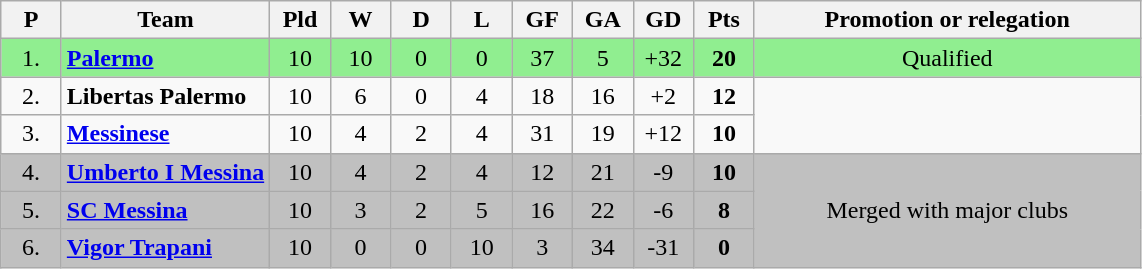<table class="wikitable sortable" style="text-align: center;">
<tr>
<th width=33>P<br></th>
<th>Team<br></th>
<th width=33>Pld<br></th>
<th width=33>W<br></th>
<th width=33>D<br></th>
<th width=33>L<br></th>
<th width=33>GF<br></th>
<th width=33>GA<br></th>
<th width=33>GD<br></th>
<th width=33>Pts<br></th>
<th class="unsortable" width=250>Promotion or relegation<br></th>
</tr>
<tr style="background: #90EE90;">
<td>1.</td>
<td align="left"><strong><a href='#'>Palermo</a></strong></td>
<td>10</td>
<td>10</td>
<td>0</td>
<td>0</td>
<td>37</td>
<td>5</td>
<td>+32</td>
<td><strong>20</strong></td>
<td>Qualified</td>
</tr>
<tr>
<td>2.</td>
<td align="left"><strong>Libertas Palermo</strong></td>
<td>10</td>
<td>6</td>
<td>0</td>
<td>4</td>
<td>18</td>
<td>16</td>
<td>+2</td>
<td><strong>12</strong></td>
</tr>
<tr>
<td>3.</td>
<td align="left"><strong><a href='#'>Messinese</a></strong></td>
<td>10</td>
<td>4</td>
<td>2</td>
<td>4</td>
<td>31</td>
<td>19</td>
<td>+12</td>
<td><strong>10</strong></td>
</tr>
<tr style="background: silver">
<td>4.</td>
<td align="left"><strong><a href='#'>Umberto I Messina</a></strong></td>
<td>10</td>
<td>4</td>
<td>2</td>
<td>4</td>
<td>12</td>
<td>21</td>
<td>-9</td>
<td><strong>10</strong></td>
<td rowspan=3>Merged with major clubs</td>
</tr>
<tr style="background: silver">
<td>5.</td>
<td align="left"><strong><a href='#'>SC Messina</a></strong></td>
<td>10</td>
<td>3</td>
<td>2</td>
<td>5</td>
<td>16</td>
<td>22</td>
<td>-6</td>
<td><strong>8</strong></td>
</tr>
<tr style="background: silver">
<td>6.</td>
<td align="left"><strong><a href='#'>Vigor Trapani</a></strong></td>
<td>10</td>
<td>0</td>
<td>0</td>
<td>10</td>
<td>3</td>
<td>34</td>
<td>-31</td>
<td><strong>0</strong></td>
</tr>
</table>
